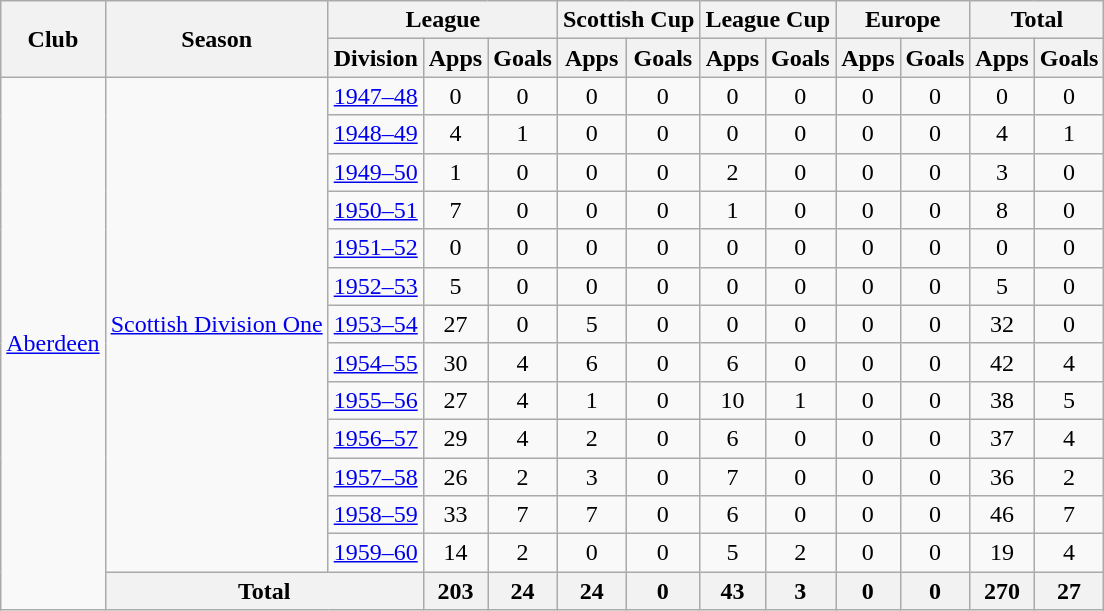<table class="wikitable" style="text-align:center">
<tr>
<th rowspan="2">Club</th>
<th rowspan="2">Season</th>
<th colspan="3">League</th>
<th colspan="2">Scottish Cup</th>
<th colspan="2">League Cup</th>
<th colspan="2">Europe</th>
<th colspan="2">Total</th>
</tr>
<tr>
<th>Division</th>
<th>Apps</th>
<th>Goals</th>
<th>Apps</th>
<th>Goals</th>
<th>Apps</th>
<th>Goals</th>
<th>Apps</th>
<th>Goals</th>
<th>Apps</th>
<th>Goals</th>
</tr>
<tr>
<td rowspan="14"><a href='#'>Aberdeen</a></td>
<td rowspan="13"><a href='#'>Scottish Division One</a></td>
<td><a href='#'>1947–48</a></td>
<td>0</td>
<td>0</td>
<td>0</td>
<td>0</td>
<td>0</td>
<td>0</td>
<td>0</td>
<td>0</td>
<td>0</td>
<td>0</td>
</tr>
<tr>
<td><a href='#'>1948–49</a></td>
<td>4</td>
<td>1</td>
<td>0</td>
<td>0</td>
<td>0</td>
<td>0</td>
<td>0</td>
<td>0</td>
<td>4</td>
<td>1</td>
</tr>
<tr>
<td><a href='#'>1949–50</a></td>
<td>1</td>
<td>0</td>
<td>0</td>
<td>0</td>
<td>2</td>
<td>0</td>
<td>0</td>
<td>0</td>
<td>3</td>
<td>0</td>
</tr>
<tr>
<td><a href='#'>1950–51</a></td>
<td>7</td>
<td>0</td>
<td>0</td>
<td>0</td>
<td>1</td>
<td>0</td>
<td>0</td>
<td>0</td>
<td>8</td>
<td>0</td>
</tr>
<tr>
<td><a href='#'>1951–52</a></td>
<td>0</td>
<td>0</td>
<td>0</td>
<td>0</td>
<td>0</td>
<td>0</td>
<td>0</td>
<td>0</td>
<td>0</td>
<td>0</td>
</tr>
<tr>
<td><a href='#'>1952–53</a></td>
<td>5</td>
<td>0</td>
<td>0</td>
<td>0</td>
<td>0</td>
<td>0</td>
<td>0</td>
<td>0</td>
<td>5</td>
<td>0</td>
</tr>
<tr>
<td><a href='#'>1953–54</a></td>
<td>27</td>
<td>0</td>
<td>5</td>
<td>0</td>
<td>0</td>
<td>0</td>
<td>0</td>
<td>0</td>
<td>32</td>
<td>0</td>
</tr>
<tr>
<td><a href='#'>1954–55</a></td>
<td>30</td>
<td>4</td>
<td>6</td>
<td>0</td>
<td>6</td>
<td>0</td>
<td>0</td>
<td>0</td>
<td>42</td>
<td>4</td>
</tr>
<tr>
<td><a href='#'>1955–56</a></td>
<td>27</td>
<td>4</td>
<td>1</td>
<td>0</td>
<td>10</td>
<td>1</td>
<td>0</td>
<td>0</td>
<td>38</td>
<td>5</td>
</tr>
<tr>
<td><a href='#'>1956–57</a></td>
<td>29</td>
<td>4</td>
<td>2</td>
<td>0</td>
<td>6</td>
<td>0</td>
<td>0</td>
<td>0</td>
<td>37</td>
<td>4</td>
</tr>
<tr>
<td><a href='#'>1957–58</a></td>
<td>26</td>
<td>2</td>
<td>3</td>
<td>0</td>
<td>7</td>
<td>0</td>
<td>0</td>
<td>0</td>
<td>36</td>
<td>2</td>
</tr>
<tr>
<td><a href='#'>1958–59</a></td>
<td>33</td>
<td>7</td>
<td>7</td>
<td>0</td>
<td>6</td>
<td>0</td>
<td>0</td>
<td>0</td>
<td>46</td>
<td>7</td>
</tr>
<tr>
<td><a href='#'>1959–60</a></td>
<td>14</td>
<td>2</td>
<td>0</td>
<td>0</td>
<td>5</td>
<td>2</td>
<td>0</td>
<td>0</td>
<td>19</td>
<td>4</td>
</tr>
<tr>
<th colspan="2">Total</th>
<th>203</th>
<th>24</th>
<th>24</th>
<th>0</th>
<th>43</th>
<th>3</th>
<th>0</th>
<th>0</th>
<th>270</th>
<th>27</th>
</tr>
</table>
